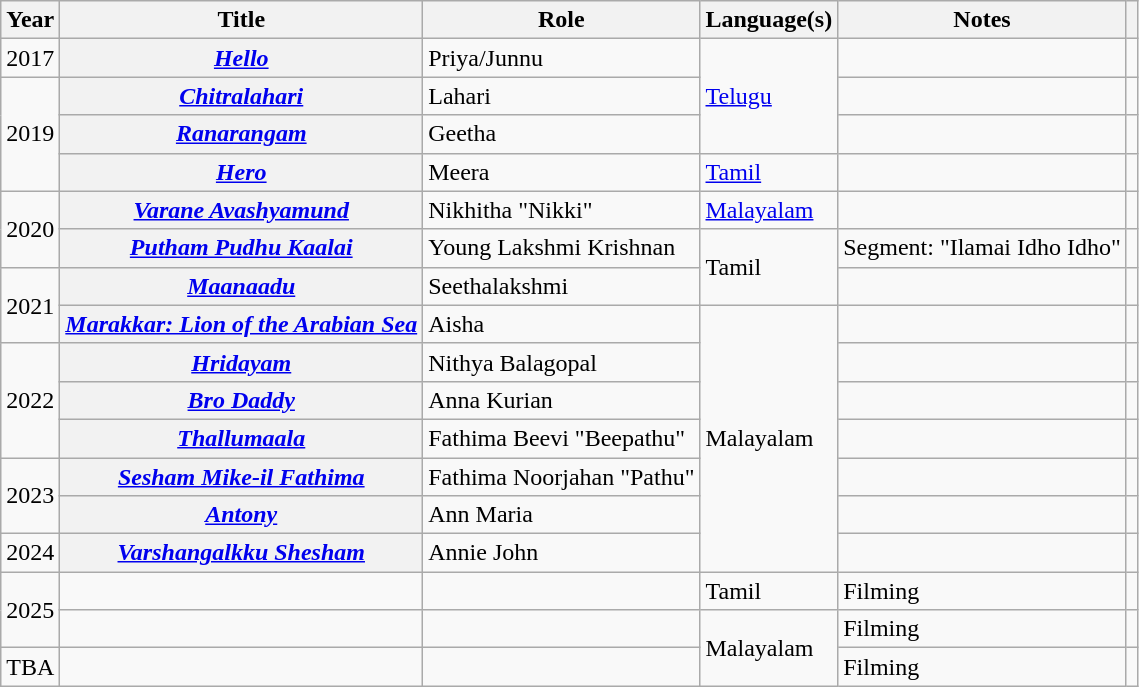<table class="wikitable sortable plainrowheaders">
<tr>
<th scope="col">Year</th>
<th scope="col">Title</th>
<th scope="col">Role</th>
<th scope="col">Language(s)</th>
<th class="unsortable" scope="col">Notes</th>
<th class="unsortable" scope="col"></th>
</tr>
<tr>
<td>2017</td>
<th scope="row"><em><a href='#'>Hello</a></em></th>
<td>Priya/Junnu</td>
<td rowspan="3"><a href='#'>Telugu</a></td>
<td></td>
<td></td>
</tr>
<tr>
<td rowspan=3>2019</td>
<th scope="row"><em><a href='#'>Chitralahari</a></em></th>
<td>Lahari</td>
<td></td>
<td></td>
</tr>
<tr>
<th scope="row"><em><a href='#'>Ranarangam</a></em></th>
<td>Geetha</td>
<td></td>
<td></td>
</tr>
<tr>
<th scope="row"><em><a href='#'>Hero</a></em></th>
<td>Meera</td>
<td><a href='#'>Tamil</a></td>
<td></td>
<td></td>
</tr>
<tr>
<td rowspan=2>2020</td>
<th scope="row"><em><a href='#'>Varane Avashyamund</a></em></th>
<td>Nikhitha "Nikki"</td>
<td><a href='#'>Malayalam</a></td>
<td></td>
<td></td>
</tr>
<tr>
<th scope="row"><em><a href='#'>Putham Pudhu Kaalai</a></em></th>
<td>Young Lakshmi Krishnan</td>
<td rowspan="2">Tamil</td>
<td>Segment: "Ilamai Idho Idho"</td>
<td></td>
</tr>
<tr>
<td rowspan="2">2021</td>
<th scope="row"><em><a href='#'>Maanaadu</a></em></th>
<td>Seethalakshmi</td>
<td></td>
<td></td>
</tr>
<tr>
<th scope="row"><em><a href='#'>Marakkar: Lion of the Arabian Sea</a></em></th>
<td>Aisha</td>
<td rowspan="7">Malayalam</td>
<td></td>
<td></td>
</tr>
<tr>
<td rowspan="3">2022</td>
<th scope="row"><em><a href='#'>Hridayam</a></em></th>
<td>Nithya Balagopal</td>
<td></td>
<td></td>
</tr>
<tr>
<th scope="row"><em><a href='#'>Bro Daddy</a></em></th>
<td>Anna Kurian</td>
<td></td>
<td></td>
</tr>
<tr>
<th scope="row"><em><a href='#'>Thallumaala</a></em></th>
<td>Fathima Beevi "Beepathu"</td>
<td></td>
<td></td>
</tr>
<tr>
<td rowspan="2">2023</td>
<th scope="row"><em><a href='#'>Sesham Mike-il Fathima</a></em></th>
<td>Fathima Noorjahan "Pathu"</td>
<td></td>
<td></td>
</tr>
<tr>
<th scope="row"><em><a href='#'>Antony</a></em></th>
<td>Ann Maria</td>
<td></td>
<td></td>
</tr>
<tr>
<td>2024</td>
<th scope="row"><em><a href='#'>Varshangalkku Shesham</a></em></th>
<td>Annie John</td>
<td></td>
<td></td>
</tr>
<tr>
<td rowspan="2">2025</td>
<td></td>
<td></td>
<td>Tamil</td>
<td>Filming</td>
<td></td>
</tr>
<tr>
<td></td>
<td></td>
<td rowspan="2">Malayalam</td>
<td>Filming</td>
<td></td>
</tr>
<tr>
<td>TBA</td>
<td></td>
<td></td>
<td>Filming</td>
<td></td>
</tr>
</table>
